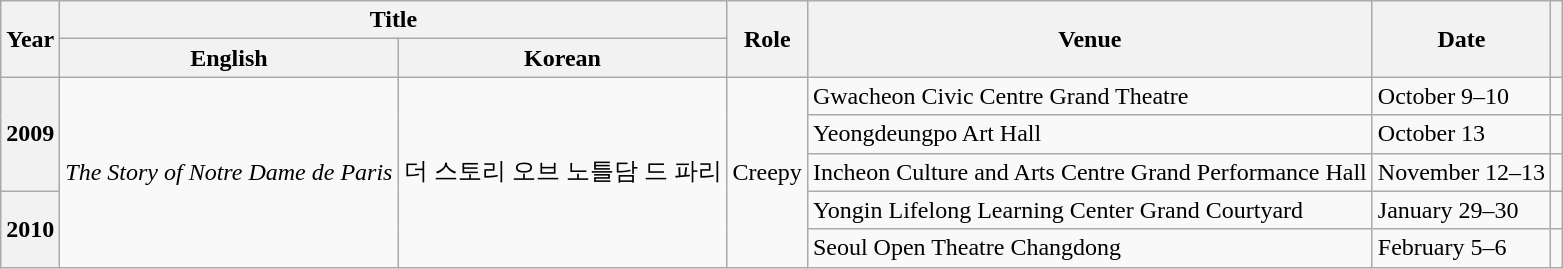<table class="wikitable sortable plainrowheaders" style="text-align:left; font-size:100%;">
<tr>
<th rowspan="2" scope="col">Year</th>
<th colspan="2" scope="col">Title</th>
<th rowspan="2" scope="col">Role</th>
<th rowspan="2" scope="col" class="unsortable">Venue</th>
<th rowspan="2" scope="col">Date</th>
<th rowspan="2" scope="col" class="unsortable"></th>
</tr>
<tr>
<th>English</th>
<th>Korean</th>
</tr>
<tr>
<th rowspan="3" scope="row">2009</th>
<td rowspan="5"><em>The Story of Notre Dame de Paris</em></td>
<td rowspan="5">더 스토리 오브 노틀담 드 파리</td>
<td rowspan="5">Creepy</td>
<td>Gwacheon Civic Centre Grand Theatre</td>
<td>October 9–10</td>
<td></td>
</tr>
<tr>
<td>Yeongdeungpo Art Hall</td>
<td>October 13</td>
<td></td>
</tr>
<tr>
<td>Incheon Culture and Arts Centre Grand Performance Hall</td>
<td>November 12–13</td>
<td></td>
</tr>
<tr>
<th rowspan="2" scope="row">2010</th>
<td>Yongin Lifelong Learning Center Grand Courtyard</td>
<td>January 29–30</td>
<td></td>
</tr>
<tr>
<td>Seoul Open Theatre Changdong</td>
<td>February 5–6</td>
<td></td>
</tr>
</table>
